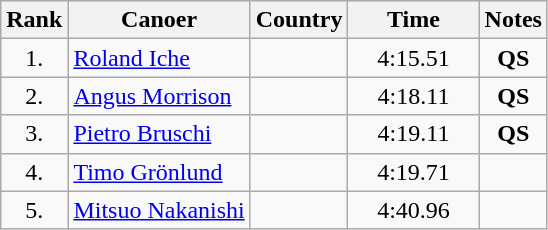<table class="wikitable sortable" style="text-align:center">
<tr>
<th>Rank</th>
<th>Canoer</th>
<th>Country</th>
<th>Time</th>
<th>Notes</th>
</tr>
<tr>
<td width=30>1.</td>
<td align=left athlete><a href='#'>Roland Iche</a></td>
<td align=left athlete></td>
<td width=80>4:15.51</td>
<td><strong>QS</strong></td>
</tr>
<tr>
<td>2.</td>
<td align=left athlete><a href='#'>Angus Morrison</a></td>
<td align=left athlete></td>
<td>4:18.11</td>
<td><strong>QS</strong></td>
</tr>
<tr>
<td>3.</td>
<td align=left athlete><a href='#'>Pietro Bruschi</a></td>
<td align=left athlete></td>
<td>4:19.11</td>
<td><strong>QS</strong></td>
</tr>
<tr>
<td>4.</td>
<td align=left athlete><a href='#'>Timo Grönlund</a></td>
<td align=left athlete></td>
<td>4:19.71</td>
<td></td>
</tr>
<tr>
<td>5.</td>
<td align=left athlete><a href='#'>Mitsuo Nakanishi</a></td>
<td align=left athlete></td>
<td>4:40.96</td>
<td></td>
</tr>
</table>
